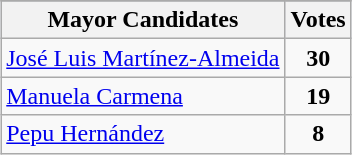<table class="wikitable" style="margin:1em auto;">
<tr>
</tr>
<tr style="background:#E6ECFF; color:#000; font-size:100%">
<th>Mayor Candidates</th>
<th>Votes</th>
</tr>
<tr>
<td><a href='#'>José Luis Martínez-Almeida</a></td>
<td align="center"><strong>30</strong></td>
</tr>
<tr>
<td><a href='#'>Manuela Carmena</a></td>
<td align="center"><strong>19</strong></td>
</tr>
<tr>
<td><a href='#'>Pepu Hernández</a></td>
<td align="center"><strong>8</strong></td>
</tr>
</table>
